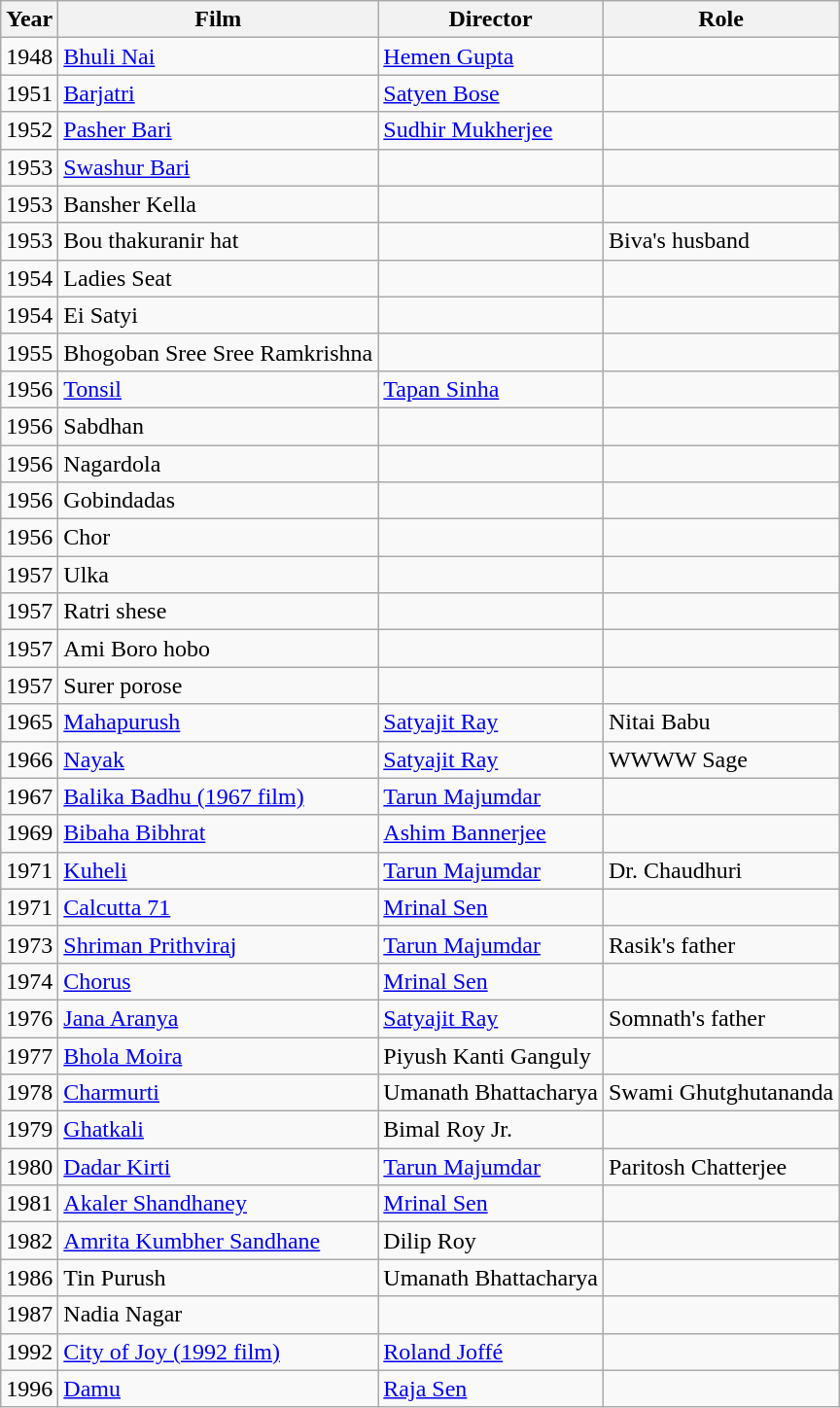<table class="wikitable">
<tr>
<th>Year</th>
<th>Film</th>
<th>Director</th>
<th>Role</th>
</tr>
<tr>
<td>1948</td>
<td><a href='#'>Bhuli Nai</a></td>
<td><a href='#'>Hemen Gupta</a></td>
<td></td>
</tr>
<tr>
<td>1951</td>
<td><a href='#'>Barjatri</a></td>
<td><a href='#'>Satyen Bose</a></td>
<td></td>
</tr>
<tr>
<td>1952</td>
<td><a href='#'>Pasher Bari</a></td>
<td><a href='#'>Sudhir Mukherjee</a></td>
<td></td>
</tr>
<tr>
<td>1953</td>
<td><a href='#'>Swashur Bari</a></td>
<td></td>
<td></td>
</tr>
<tr>
<td>1953</td>
<td>Bansher Kella</td>
<td></td>
<td></td>
</tr>
<tr>
<td>1953</td>
<td>Bou thakuranir hat</td>
<td></td>
<td>Biva's husband</td>
</tr>
<tr>
<td>1954</td>
<td>Ladies Seat</td>
<td></td>
<td></td>
</tr>
<tr>
<td>1954</td>
<td>Ei Satyi</td>
<td></td>
<td></td>
</tr>
<tr>
<td>1955</td>
<td>Bhogoban Sree Sree Ramkrishna</td>
<td></td>
<td></td>
</tr>
<tr>
<td>1956</td>
<td><a href='#'>Tonsil</a></td>
<td><a href='#'>Tapan Sinha</a></td>
<td></td>
</tr>
<tr>
<td>1956</td>
<td>Sabdhan</td>
<td></td>
<td></td>
</tr>
<tr>
<td>1956</td>
<td>Nagardola</td>
<td></td>
<td></td>
</tr>
<tr>
<td>1956</td>
<td>Gobindadas</td>
<td></td>
<td></td>
</tr>
<tr>
<td>1956</td>
<td>Chor</td>
<td></td>
<td></td>
</tr>
<tr>
<td>1957</td>
<td>Ulka</td>
<td></td>
<td></td>
</tr>
<tr>
<td>1957</td>
<td>Ratri shese</td>
<td></td>
<td></td>
</tr>
<tr>
<td>1957</td>
<td>Ami Boro hobo</td>
<td></td>
<td></td>
</tr>
<tr>
<td>1957</td>
<td>Surer porose</td>
<td></td>
<td></td>
</tr>
<tr>
<td>1965</td>
<td><a href='#'>Mahapurush</a></td>
<td><a href='#'>Satyajit Ray</a></td>
<td>Nitai Babu</td>
</tr>
<tr>
<td>1966</td>
<td><a href='#'>Nayak</a></td>
<td><a href='#'>Satyajit Ray</a></td>
<td>WWWW Sage</td>
</tr>
<tr>
<td>1967</td>
<td><a href='#'>Balika Badhu (1967 film)</a></td>
<td><a href='#'>Tarun Majumdar</a></td>
<td></td>
</tr>
<tr>
<td>1969</td>
<td><a href='#'>Bibaha Bibhrat</a></td>
<td><a href='#'>Ashim Bannerjee</a></td>
<td></td>
</tr>
<tr>
<td>1971</td>
<td><a href='#'>Kuheli</a></td>
<td><a href='#'>Tarun Majumdar</a></td>
<td>Dr. Chaudhuri</td>
</tr>
<tr>
<td>1971</td>
<td><a href='#'>Calcutta 71</a></td>
<td><a href='#'>Mrinal Sen</a></td>
<td></td>
</tr>
<tr>
<td>1973</td>
<td><a href='#'>Shriman Prithviraj</a></td>
<td><a href='#'>Tarun Majumdar</a></td>
<td>Rasik's father</td>
</tr>
<tr>
<td>1974</td>
<td><a href='#'>Chorus</a></td>
<td><a href='#'>Mrinal Sen</a></td>
<td></td>
</tr>
<tr>
<td>1976</td>
<td><a href='#'>Jana Aranya</a></td>
<td><a href='#'>Satyajit Ray</a></td>
<td>Somnath's father</td>
</tr>
<tr>
<td>1977</td>
<td><a href='#'>Bhola Moira</a></td>
<td>Piyush Kanti Ganguly</td>
<td></td>
</tr>
<tr>
<td>1978</td>
<td><a href='#'>Charmurti</a></td>
<td>Umanath Bhattacharya</td>
<td>Swami Ghutghutananda</td>
</tr>
<tr>
<td>1979</td>
<td><a href='#'>Ghatkali</a></td>
<td>Bimal Roy Jr.</td>
<td></td>
</tr>
<tr>
<td>1980</td>
<td><a href='#'>Dadar Kirti</a></td>
<td><a href='#'>Tarun Majumdar</a></td>
<td>Paritosh Chatterjee</td>
</tr>
<tr>
<td>1981</td>
<td><a href='#'>Akaler Shandhaney</a></td>
<td><a href='#'>Mrinal Sen</a></td>
<td></td>
</tr>
<tr>
<td>1982</td>
<td><a href='#'>Amrita Kumbher Sandhane</a></td>
<td>Dilip Roy</td>
<td></td>
</tr>
<tr>
<td>1986</td>
<td>Tin Purush</td>
<td>Umanath Bhattacharya</td>
<td></td>
</tr>
<tr>
<td>1987</td>
<td>Nadia Nagar</td>
<td></td>
<td></td>
</tr>
<tr>
<td>1992</td>
<td><a href='#'>City of Joy (1992 film)</a></td>
<td><a href='#'>Roland Joffé</a></td>
<td></td>
</tr>
<tr>
<td>1996</td>
<td><a href='#'>Damu</a></td>
<td><a href='#'>Raja Sen</a></td>
<td></td>
</tr>
</table>
